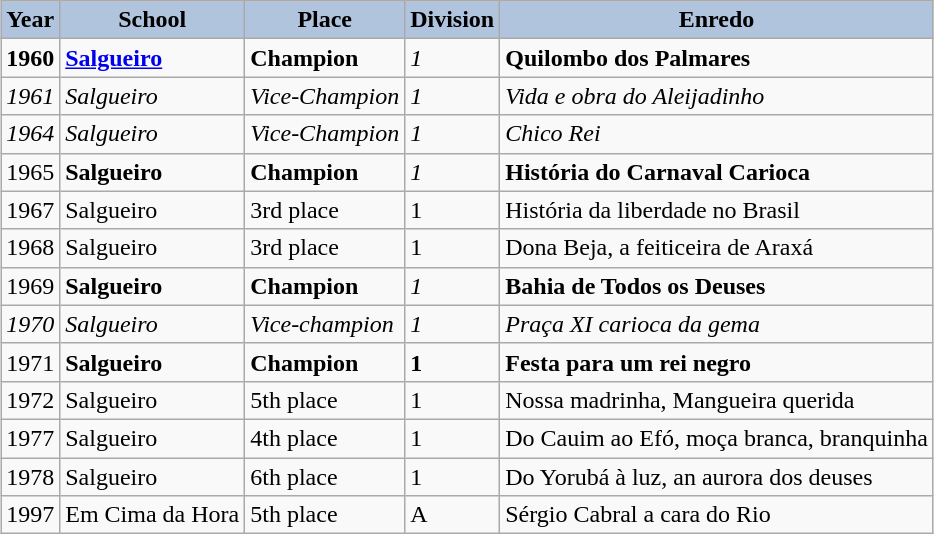<table class="wikitable" style="margin:auto; margin:auto;">
<tr>
<th style="background: #B0C4DE;">Year</th>
<th style="background: #B0C4DE;">School</th>
<th style="background: #B0C4DE;">Place</th>
<th style="background: #B0C4DE;">Division</th>
<th style="background: #B0C4DE;">Enredo</th>
</tr>
<tr>
<td><strong>1960</strong></td>
<td><strong><a href='#'>Salgueiro</a></strong></td>
<td><strong>Champion</strong></td>
<td><em>1</em></td>
<td><strong>Quilombo dos Palmares</strong></td>
</tr>
<tr>
<td><em>1961</em></td>
<td><em>Salgueiro</em></td>
<td><em>Vice-Champion</em></td>
<td><em>1</em></td>
<td><em>Vida e obra do Aleijadinho</em></td>
</tr>
<tr>
<td><em>1964</em></td>
<td><em>Salgueiro</em></td>
<td><em>Vice-Champion</em></td>
<td><em>1</em></td>
<td><em>Chico Rei</em></td>
</tr>
<tr>
<td>1965</td>
<td><strong>Salgueiro</strong></td>
<td><strong>Champion</strong></td>
<td><em>1</em></td>
<td><strong>História do Carnaval Carioca</strong></td>
</tr>
<tr>
<td>1967</td>
<td>Salgueiro</td>
<td>3rd place</td>
<td>1</td>
<td>História da liberdade no Brasil</td>
</tr>
<tr>
<td>1968</td>
<td>Salgueiro</td>
<td>3rd place</td>
<td>1</td>
<td>Dona Beja, a feiticeira de Araxá</td>
</tr>
<tr>
<td>1969</td>
<td><strong>Salgueiro</strong></td>
<td><strong>Champion</strong></td>
<td><em>1</em></td>
<td><strong>Bahia de Todos os Deuses</strong></td>
</tr>
<tr>
<td><em>1970</em></td>
<td><em>Salgueiro</em></td>
<td><em>Vice-champion</em></td>
<td><em>1</em></td>
<td><em>Praça XI carioca da gema</em></td>
</tr>
<tr>
<td>1971</td>
<td><strong>Salgueiro</strong></td>
<td><strong>Champion</strong></td>
<td><strong>1</strong></td>
<td><strong>Festa para um rei negro</strong></td>
</tr>
<tr>
<td>1972</td>
<td>Salgueiro</td>
<td>5th place</td>
<td>1</td>
<td>Nossa madrinha, Mangueira querida</td>
</tr>
<tr>
<td>1977</td>
<td>Salgueiro</td>
<td>4th place</td>
<td>1</td>
<td>Do Cauim ao Efó, moça branca, branquinha</td>
</tr>
<tr>
<td>1978</td>
<td>Salgueiro</td>
<td>6th place</td>
<td>1</td>
<td>Do Yorubá à luz, an aurora dos deuses</td>
</tr>
<tr>
<td>1997</td>
<td>Em Cima da Hora</td>
<td>5th place</td>
<td>A</td>
<td>Sérgio Cabral a cara do Rio</td>
</tr>
</table>
